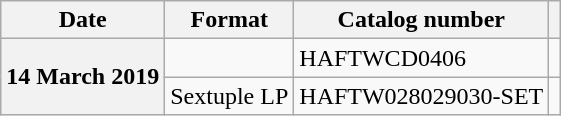<table class="wikitable plainrowheaders">
<tr>
<th scope="col">Date</th>
<th scope="col">Format</th>
<th scope="col">Catalog number</th>
<th scope="col"></th>
</tr>
<tr>
<th scope="row" rowspan="2">14 March 2019</th>
<td></td>
<td>HAFTWCD0406</td>
<td></td>
</tr>
<tr>
<td>Sextuple LP</td>
<td>HAFTW028029030-SET</td>
<td></td>
</tr>
</table>
